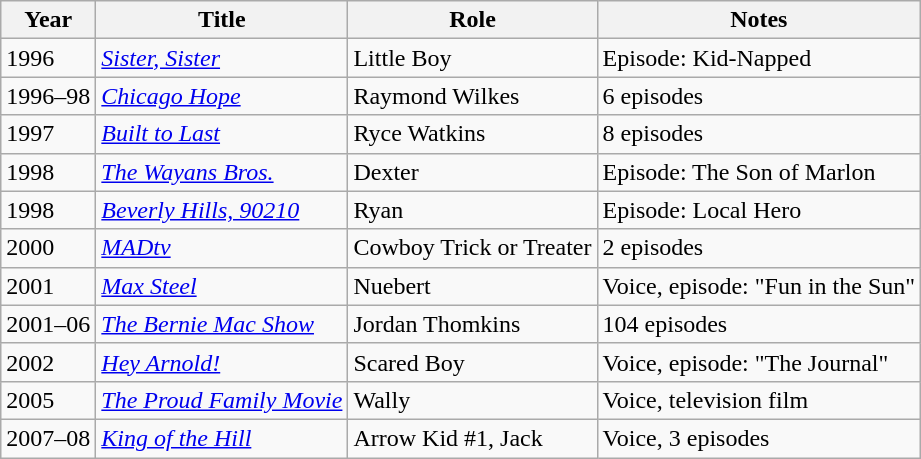<table class="wikitable sortable">
<tr>
<th>Year</th>
<th>Title</th>
<th>Role</th>
<th>Notes</th>
</tr>
<tr>
<td>1996</td>
<td><em><a href='#'>Sister, Sister</a></em></td>
<td>Little Boy</td>
<td>Episode: Kid-Napped</td>
</tr>
<tr>
<td>1996–98</td>
<td><em><a href='#'>Chicago Hope</a></em></td>
<td>Raymond Wilkes</td>
<td>6 episodes</td>
</tr>
<tr>
<td>1997</td>
<td><em><a href='#'>Built to Last</a></em></td>
<td>Ryce Watkins</td>
<td>8 episodes</td>
</tr>
<tr>
<td>1998</td>
<td><em><a href='#'>The Wayans Bros.</a></em></td>
<td>Dexter</td>
<td>Episode: The Son of Marlon</td>
</tr>
<tr>
<td>1998</td>
<td><em><a href='#'>Beverly Hills, 90210</a></em></td>
<td>Ryan</td>
<td>Episode: Local Hero</td>
</tr>
<tr>
<td>2000</td>
<td><em><a href='#'>MADtv</a></em></td>
<td>Cowboy Trick or Treater</td>
<td>2 episodes</td>
</tr>
<tr>
<td>2001</td>
<td><em><a href='#'>Max Steel</a></em></td>
<td>Nuebert</td>
<td>Voice, episode: "Fun in the Sun"</td>
</tr>
<tr>
<td>2001–06</td>
<td><em><a href='#'>The Bernie Mac Show</a></em></td>
<td>Jordan Thomkins</td>
<td>104 episodes</td>
</tr>
<tr>
<td>2002</td>
<td><em><a href='#'>Hey Arnold!</a></em></td>
<td>Scared Boy</td>
<td>Voice, episode: "The Journal"</td>
</tr>
<tr>
<td>2005</td>
<td><em><a href='#'>The Proud Family Movie</a></em></td>
<td>Wally</td>
<td>Voice, television film</td>
</tr>
<tr>
<td>2007–08</td>
<td><em><a href='#'>King of the Hill</a></em></td>
<td>Arrow Kid #1, Jack</td>
<td>Voice, 3 episodes</td>
</tr>
</table>
